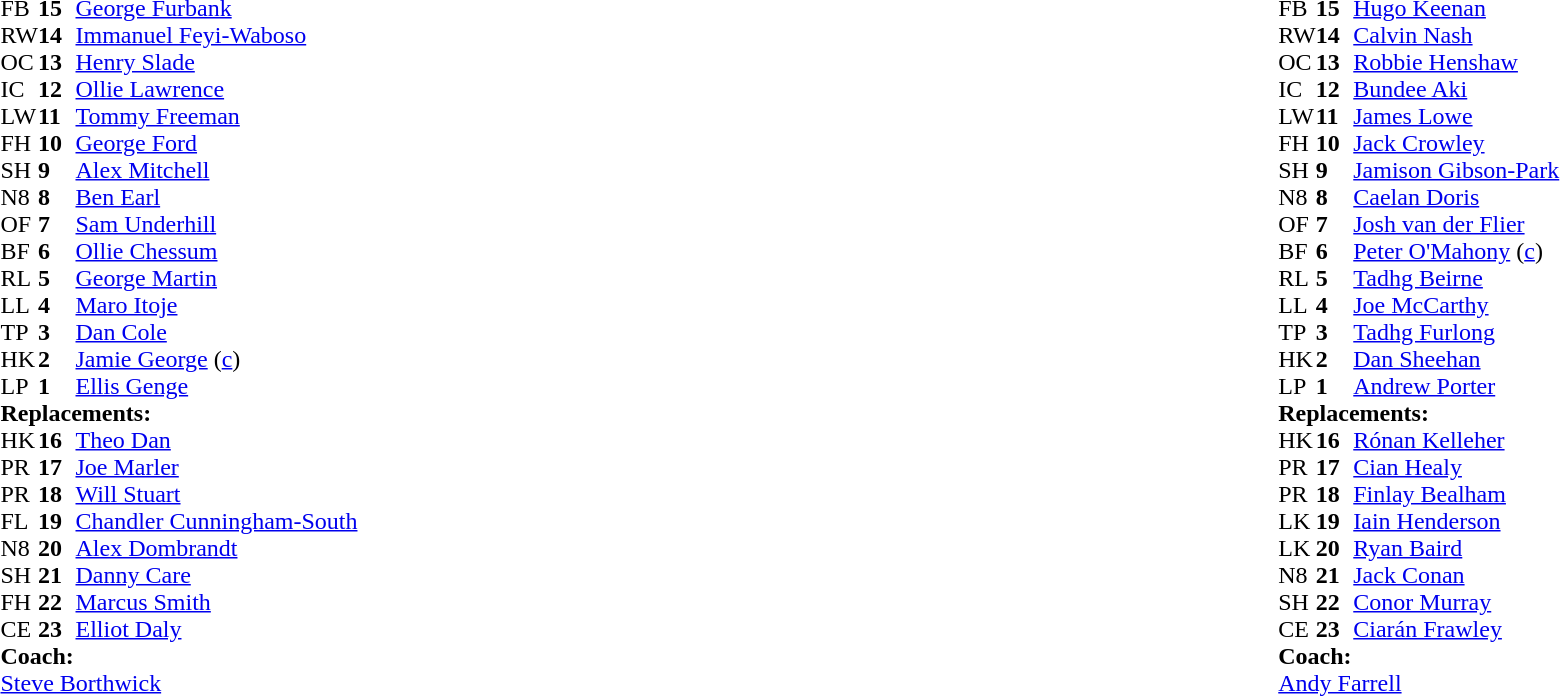<table style="width:100%">
<tr>
<td style="vertical-align:top; width:50%"><br><table cellspacing="0" cellpadding="0">
<tr>
<th width="25"></th>
<th width="25"></th>
</tr>
<tr>
<td>FB</td>
<td><strong>15</strong></td>
<td><a href='#'>George Furbank</a></td>
</tr>
<tr>
<td>RW</td>
<td><strong>14</strong></td>
<td><a href='#'>Immanuel Feyi-Waboso</a></td>
</tr>
<tr>
<td>OC</td>
<td><strong>13</strong></td>
<td><a href='#'>Henry Slade</a></td>
<td></td>
<td></td>
</tr>
<tr>
<td>IC</td>
<td><strong>12</strong></td>
<td><a href='#'>Ollie Lawrence</a></td>
</tr>
<tr>
<td>LW</td>
<td><strong>11</strong></td>
<td><a href='#'>Tommy Freeman</a></td>
</tr>
<tr>
<td>FH</td>
<td><strong>10</strong></td>
<td><a href='#'>George Ford</a></td>
<td></td>
<td></td>
</tr>
<tr>
<td>SH</td>
<td><strong>9</strong></td>
<td><a href='#'>Alex Mitchell</a></td>
<td></td>
<td></td>
</tr>
<tr>
<td>N8</td>
<td><strong>8</strong></td>
<td><a href='#'>Ben Earl</a></td>
</tr>
<tr>
<td>OF</td>
<td><strong>7</strong></td>
<td><a href='#'>Sam Underhill</a></td>
<td></td>
<td></td>
</tr>
<tr>
<td>BF</td>
<td><strong>6</strong></td>
<td><a href='#'>Ollie Chessum</a></td>
<td></td>
<td></td>
</tr>
<tr>
<td>RL</td>
<td><strong>5</strong></td>
<td><a href='#'>George Martin</a></td>
</tr>
<tr>
<td>LL</td>
<td><strong>4</strong></td>
<td><a href='#'>Maro Itoje</a></td>
</tr>
<tr>
<td>TP</td>
<td><strong>3</strong></td>
<td><a href='#'>Dan Cole</a></td>
<td></td>
<td></td>
</tr>
<tr>
<td>HK</td>
<td><strong>2</strong></td>
<td><a href='#'>Jamie George</a> (<a href='#'>c</a>)</td>
<td></td>
<td></td>
</tr>
<tr>
<td>LP</td>
<td><strong>1</strong></td>
<td><a href='#'>Ellis Genge</a></td>
<td></td>
<td></td>
</tr>
<tr>
<td colspan="3"><strong>Replacements:</strong></td>
</tr>
<tr>
<td>HK</td>
<td><strong>16</strong></td>
<td><a href='#'>Theo Dan</a></td>
<td></td>
<td></td>
</tr>
<tr>
<td>PR</td>
<td><strong>17</strong></td>
<td><a href='#'>Joe Marler</a></td>
<td></td>
<td></td>
</tr>
<tr>
<td>PR</td>
<td><strong>18</strong></td>
<td><a href='#'>Will Stuart</a></td>
<td></td>
<td></td>
</tr>
<tr>
<td>FL</td>
<td><strong>19</strong></td>
<td><a href='#'>Chandler Cunningham-South</a></td>
<td></td>
<td></td>
</tr>
<tr>
<td>N8</td>
<td><strong>20</strong></td>
<td><a href='#'>Alex Dombrandt</a></td>
<td></td>
<td></td>
</tr>
<tr>
<td>SH</td>
<td><strong>21</strong></td>
<td><a href='#'>Danny Care</a></td>
<td></td>
<td></td>
</tr>
<tr>
<td>FH</td>
<td><strong>22</strong></td>
<td><a href='#'>Marcus Smith</a></td>
<td></td>
<td></td>
</tr>
<tr>
<td>CE</td>
<td><strong>23</strong></td>
<td><a href='#'>Elliot Daly</a></td>
<td></td>
<td></td>
</tr>
<tr>
<td colspan="3"><strong>Coach:</strong></td>
</tr>
<tr>
<td colspan="3"><a href='#'>Steve Borthwick</a></td>
</tr>
</table>
</td>
<td style="vertical-align:top"></td>
<td style="vertical-align:top; width:50%"><br><table cellspacing="0" cellpadding="0" style="margin:auto">
<tr>
<th width="25"></th>
<th width="25"></th>
</tr>
<tr>
<td>FB</td>
<td><strong>15</strong></td>
<td><a href='#'>Hugo Keenan</a></td>
</tr>
<tr>
<td>RW</td>
<td><strong>14</strong></td>
<td><a href='#'>Calvin Nash</a></td>
<td></td>
<td></td>
</tr>
<tr>
<td>OC</td>
<td><strong>13</strong></td>
<td><a href='#'>Robbie Henshaw</a></td>
</tr>
<tr>
<td>IC</td>
<td><strong>12</strong></td>
<td><a href='#'>Bundee Aki</a></td>
</tr>
<tr>
<td>LW</td>
<td><strong>11</strong></td>
<td><a href='#'>James Lowe</a></td>
</tr>
<tr>
<td>FH</td>
<td><strong>10</strong></td>
<td><a href='#'>Jack Crowley</a></td>
</tr>
<tr>
<td>SH</td>
<td><strong>9</strong></td>
<td><a href='#'>Jamison Gibson-Park</a></td>
</tr>
<tr>
<td>N8</td>
<td><strong>8</strong></td>
<td><a href='#'>Caelan Doris</a></td>
</tr>
<tr>
<td>OF</td>
<td><strong>7</strong></td>
<td><a href='#'>Josh van der Flier</a></td>
<td></td>
<td></td>
</tr>
<tr>
<td>BF</td>
<td><strong>6</strong></td>
<td><a href='#'>Peter O'Mahony</a> (<a href='#'>c</a>)</td>
<td></td>
<td></td>
</tr>
<tr>
<td>RL</td>
<td><strong>5</strong></td>
<td><a href='#'>Tadhg Beirne</a></td>
</tr>
<tr>
<td>LL</td>
<td><strong>4</strong></td>
<td><a href='#'>Joe McCarthy</a></td>
<td></td>
<td></td>
</tr>
<tr>
<td>TP</td>
<td><strong>3</strong></td>
<td><a href='#'>Tadhg Furlong</a></td>
<td></td>
<td></td>
</tr>
<tr>
<td>HK</td>
<td><strong>2</strong></td>
<td><a href='#'>Dan Sheehan</a></td>
<td></td>
<td></td>
</tr>
<tr>
<td>LP</td>
<td><strong>1</strong></td>
<td><a href='#'>Andrew Porter</a></td>
<td></td>
<td></td>
</tr>
<tr>
<td colspan="3"><strong>Replacements:</strong></td>
</tr>
<tr>
<td>HK</td>
<td><strong>16</strong></td>
<td><a href='#'>Rónan Kelleher</a></td>
<td></td>
<td></td>
</tr>
<tr>
<td>PR</td>
<td><strong>17</strong></td>
<td><a href='#'>Cian Healy</a></td>
<td></td>
<td></td>
</tr>
<tr>
<td>PR</td>
<td><strong>18</strong></td>
<td><a href='#'>Finlay Bealham</a></td>
<td></td>
<td></td>
</tr>
<tr>
<td>LK</td>
<td><strong>19</strong></td>
<td><a href='#'>Iain Henderson</a></td>
<td></td>
<td></td>
</tr>
<tr>
<td>LK</td>
<td><strong>20</strong></td>
<td><a href='#'>Ryan Baird</a></td>
<td></td>
<td></td>
</tr>
<tr>
<td>N8</td>
<td><strong>21</strong></td>
<td><a href='#'>Jack Conan</a></td>
<td></td>
<td></td>
</tr>
<tr>
<td>SH</td>
<td><strong>22</strong></td>
<td><a href='#'>Conor Murray</a></td>
<td></td>
<td></td>
<td></td>
</tr>
<tr>
<td>CE</td>
<td><strong>23</strong></td>
<td><a href='#'>Ciarán Frawley</a></td>
<td></td>
<td></td>
<td></td>
</tr>
<tr>
<td colspan="3"><strong>Coach:</strong></td>
</tr>
<tr>
<td colspan="3"><a href='#'>Andy Farrell</a></td>
</tr>
</table>
</td>
</tr>
</table>
